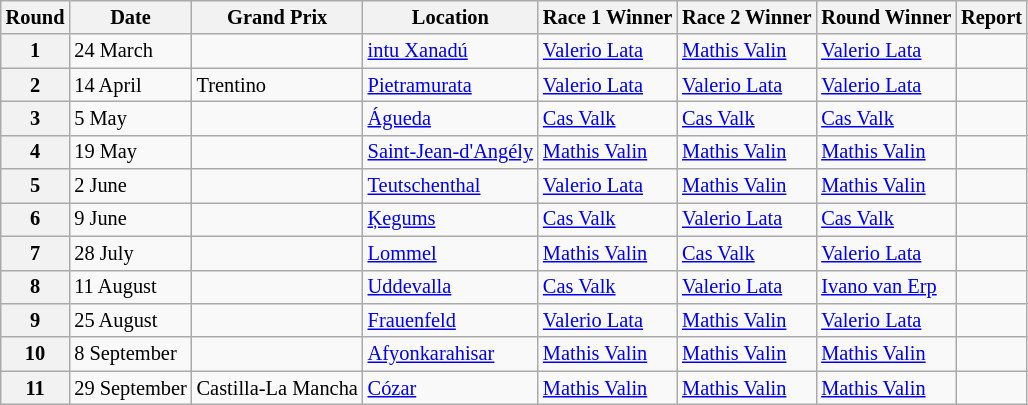<table class="wikitable" style="font-size: 85%;">
<tr>
<th>Round</th>
<th>Date</th>
<th>Grand Prix</th>
<th>Location</th>
<th>Race 1 Winner</th>
<th>Race 2 Winner</th>
<th>Round Winner</th>
<th>Report</th>
</tr>
<tr>
<th>1</th>
<td>24 March</td>
<td></td>
<td><a href='#'>intu Xanadú</a></td>
<td> <a href='#'>Valerio Lata</a></td>
<td> <a href='#'>Mathis Valin</a></td>
<td> <a href='#'>Valerio Lata</a></td>
<td></td>
</tr>
<tr>
<th>2</th>
<td>14 April</td>
<td> Trentino</td>
<td><a href='#'>Pietramurata</a></td>
<td> <a href='#'>Valerio Lata</a></td>
<td> <a href='#'>Valerio Lata</a></td>
<td> <a href='#'>Valerio Lata</a></td>
<td></td>
</tr>
<tr>
<th>3</th>
<td>5 May</td>
<td></td>
<td><a href='#'>Águeda</a></td>
<td> <a href='#'>Cas Valk</a></td>
<td> <a href='#'>Cas Valk</a></td>
<td> <a href='#'>Cas Valk</a></td>
<td></td>
</tr>
<tr>
<th>4</th>
<td>19 May</td>
<td></td>
<td><a href='#'>Saint-Jean-d'Angély</a></td>
<td> <a href='#'>Mathis Valin</a></td>
<td> <a href='#'>Mathis Valin</a></td>
<td> <a href='#'>Mathis Valin</a></td>
<td></td>
</tr>
<tr>
<th>5</th>
<td>2 June</td>
<td></td>
<td><a href='#'>Teutschenthal</a></td>
<td> <a href='#'>Valerio Lata</a></td>
<td> <a href='#'>Mathis Valin</a></td>
<td> <a href='#'>Mathis Valin</a></td>
<td></td>
</tr>
<tr>
<th>6</th>
<td>9 June</td>
<td></td>
<td><a href='#'>Ķegums</a></td>
<td> <a href='#'>Cas Valk</a></td>
<td> <a href='#'>Valerio Lata</a></td>
<td> <a href='#'>Cas Valk</a></td>
<td></td>
</tr>
<tr>
<th>7</th>
<td>28 July</td>
<td></td>
<td><a href='#'>Lommel</a></td>
<td> <a href='#'>Mathis Valin</a></td>
<td> <a href='#'>Cas Valk</a></td>
<td> <a href='#'>Valerio Lata</a></td>
<td></td>
</tr>
<tr>
<th>8</th>
<td>11 August</td>
<td></td>
<td><a href='#'>Uddevalla</a></td>
<td> <a href='#'>Cas Valk</a></td>
<td> <a href='#'>Valerio Lata</a></td>
<td> <a href='#'>Ivano van Erp</a></td>
<td></td>
</tr>
<tr>
<th>9</th>
<td>25 August</td>
<td></td>
<td><a href='#'>Frauenfeld</a></td>
<td> <a href='#'>Valerio Lata</a></td>
<td> <a href='#'>Mathis Valin</a></td>
<td> <a href='#'>Valerio Lata</a></td>
<td></td>
</tr>
<tr>
<th>10</th>
<td>8 September</td>
<td></td>
<td><a href='#'>Afyonkarahisar</a></td>
<td> <a href='#'>Mathis Valin</a></td>
<td> <a href='#'>Mathis Valin</a></td>
<td> <a href='#'>Mathis Valin</a></td>
<td></td>
</tr>
<tr>
<th>11</th>
<td>29 September</td>
<td> Castilla-La Mancha</td>
<td><a href='#'>Cózar</a></td>
<td> <a href='#'>Mathis Valin</a></td>
<td> <a href='#'>Mathis Valin</a></td>
<td> <a href='#'>Mathis Valin</a></td>
<td></td>
</tr>
</table>
